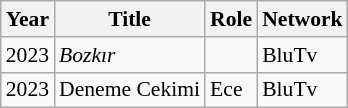<table class="wikitable" style="font-size: 90%;">
<tr>
<th>Year</th>
<th>Title</th>
<th>Role</th>
<th>Network</th>
</tr>
<tr>
<td>2023</td>
<td><em>Bozkır</em></td>
<td></td>
<td>BluTv</td>
</tr>
<tr>
<td>2023</td>
<td>Deneme Cekimi</td>
<td>Ece</td>
<td>BluTv</td>
</tr>
</table>
